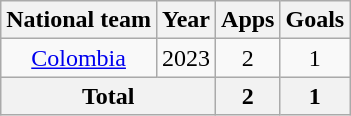<table class=wikitable style=text-align:center>
<tr>
<th>National team</th>
<th>Year</th>
<th>Apps</th>
<th>Goals</th>
</tr>
<tr>
<td rowspan="1"><a href='#'>Colombia</a></td>
<td>2023</td>
<td>2</td>
<td>1</td>
</tr>
<tr>
<th colspan="2">Total</th>
<th>2</th>
<th>1</th>
</tr>
</table>
